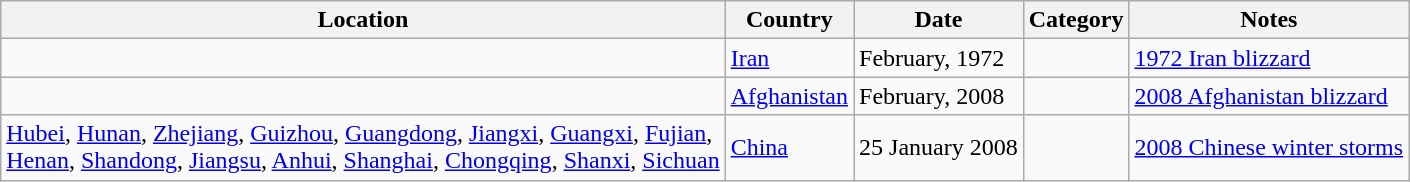<table class="wikitable sortable">
<tr>
<th>Location</th>
<th>Country</th>
<th>Date</th>
<th>Category</th>
<th>Notes</th>
</tr>
<tr>
<td></td>
<td><a href='#'>Iran</a></td>
<td>February, 1972</td>
<td></td>
<td><a href='#'>1972 Iran blizzard</a></td>
</tr>
<tr>
<td></td>
<td><a href='#'>Afghanistan</a></td>
<td>February, 2008</td>
<td></td>
<td><a href='#'>2008 Afghanistan blizzard</a></td>
</tr>
<tr>
<td><a href='#'>Hubei</a>, <a href='#'>Hunan</a>, <a href='#'>Zhejiang</a>, <a href='#'>Guizhou</a>, <a href='#'>Guangdong</a>, <a href='#'>Jiangxi</a>, <a href='#'>Guangxi</a>, <a href='#'>Fujian</a>,<br><a href='#'>Henan</a>, <a href='#'>Shandong</a>, <a href='#'>Jiangsu</a>, <a href='#'>Anhui</a>, <a href='#'>Shanghai</a>, <a href='#'>Chongqing</a>, <a href='#'>Shanxi</a>, <a href='#'>Sichuan</a></td>
<td><a href='#'>China</a></td>
<td>25 January 2008</td>
<td></td>
<td><a href='#'>2008 Chinese winter storms</a></td>
</tr>
</table>
